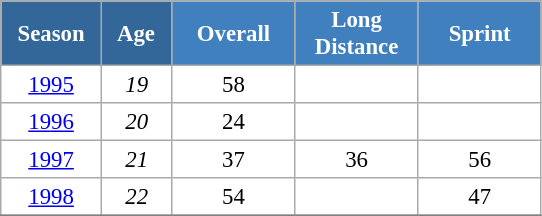<table class="wikitable" style="font-size:95%; text-align:center; border:grey solid 1px; border-collapse:collapse; background:#ffffff;">
<tr>
<th style="background-color:#369; color:white; width:60px;"> Season </th>
<th style="background-color:#369; color:white; width:40px;"> Age </th>
<th style="background-color:#4180be; color:white; width:75px;">Overall</th>
<th style="background-color:#4180be; color:white; width:75px;">Long Distance</th>
<th style="background-color:#4180be; color:white; width:75px;">Sprint</th>
</tr>
<tr>
<td><a href='#'>1995</a></td>
<td><em>19</em></td>
<td>58</td>
<td></td>
<td></td>
</tr>
<tr>
<td><a href='#'>1996</a></td>
<td><em>20</em></td>
<td>24</td>
<td></td>
<td></td>
</tr>
<tr>
<td><a href='#'>1997</a></td>
<td><em>21</em></td>
<td>37</td>
<td>36</td>
<td>56</td>
</tr>
<tr>
<td><a href='#'>1998</a></td>
<td><em>22</em></td>
<td>54</td>
<td></td>
<td>47</td>
</tr>
<tr>
</tr>
</table>
